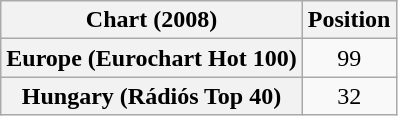<table class="wikitable plainrowheaders" style="text-align:center">
<tr>
<th>Chart (2008)</th>
<th>Position</th>
</tr>
<tr>
<th scope="row">Europe (Eurochart Hot 100)</th>
<td align="center">99</td>
</tr>
<tr>
<th scope="row">Hungary (Rádiós Top 40)</th>
<td align="center">32</td>
</tr>
</table>
